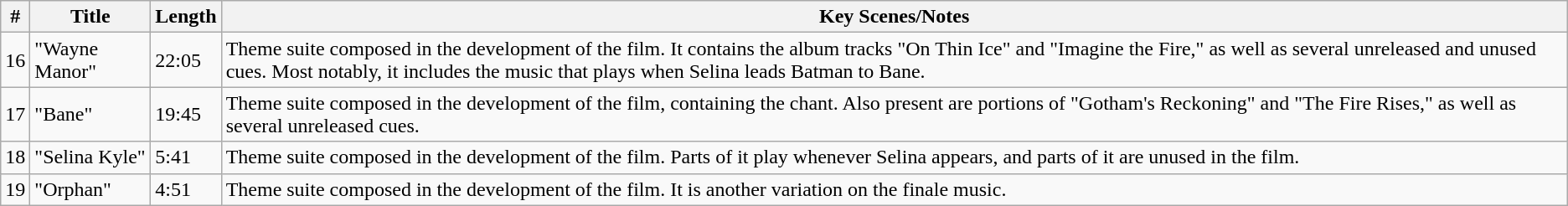<table class="wikitable">
<tr>
<th style="text-align:center;">#</th>
<th style="text-align:center;">Title</th>
<th style="text-align:center;">Length</th>
<th style="text-align:center;">Key Scenes/Notes</th>
</tr>
<tr>
<td>16</td>
<td>"Wayne Manor"</td>
<td>22:05</td>
<td>Theme suite composed in the development of the film. It contains the album tracks "On Thin Ice" and "Imagine the Fire," as well as several unreleased and unused cues. Most notably, it includes the music that plays when Selina leads Batman to Bane.</td>
</tr>
<tr>
<td>17</td>
<td>"Bane"</td>
<td>19:45</td>
<td>Theme suite composed in the development of the film, containing the chant. Also present are portions of "Gotham's Reckoning" and "The Fire Rises," as well as several unreleased cues.</td>
</tr>
<tr>
<td>18</td>
<td>"Selina Kyle"</td>
<td>5:41</td>
<td>Theme suite composed in the development of the film. Parts of it play whenever Selina appears, and parts of it are unused in the film.</td>
</tr>
<tr>
<td>19</td>
<td>"Orphan"</td>
<td>4:51</td>
<td>Theme suite composed in the development of the film. It is another variation on the finale music.</td>
</tr>
</table>
